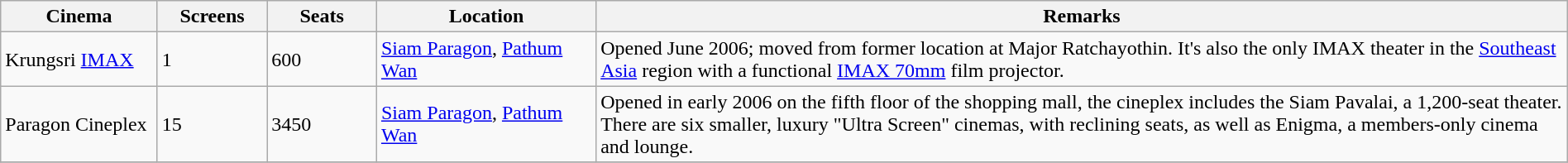<table class="wikitable" width=100%>
<tr>
<th width="10%">Cinema</th>
<th width="7%">Screens</th>
<th width="7%">Seats</th>
<th width="14%">Location</th>
<th width="62%">Remarks</th>
</tr>
<tr>
<td>Krungsri <a href='#'>IMAX</a></td>
<td>1</td>
<td>600</td>
<td><a href='#'>Siam Paragon</a>, <a href='#'>Pathum Wan</a></td>
<td>Opened June 2006; moved from former location at Major Ratchayothin. It's also the only IMAX theater in the <a href='#'>Southeast Asia</a> region with a functional <a href='#'>IMAX 70mm</a> film projector.</td>
</tr>
<tr>
<td>Paragon Cineplex</td>
<td>15</td>
<td>3450</td>
<td><a href='#'>Siam Paragon</a>, <a href='#'>Pathum Wan</a></td>
<td>Opened in early 2006 on the fifth floor of the shopping mall, the cineplex includes the Siam Pavalai, a 1,200-seat theater. There are six smaller, luxury "Ultra Screen" cinemas, with reclining seats, as well as Enigma, a members-only cinema and lounge.</td>
</tr>
<tr>
</tr>
</table>
